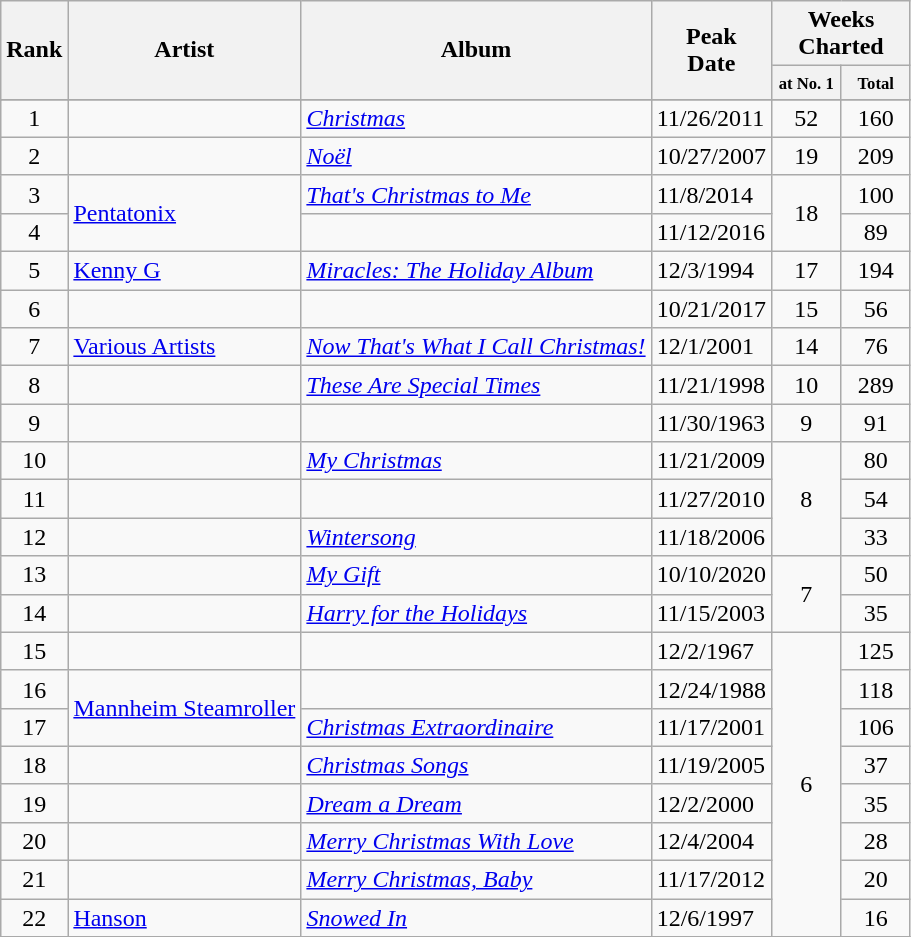<table class="wikitable sortable plainrowheaders">
<tr>
<th rowspan="2">Rank</th>
<th rowspan="2">Artist</th>
<th rowspan="2">Album</th>
<th rowspan="2">Peak<br>Date</th>
<th colspan="2">Weeks Charted</th>
</tr>
<tr style="font-size:smaller;">
<th width="40"><small>at No. 1</small></th>
<th width="40"><small>Total</small></th>
</tr>
<tr style="font-size:larger;">
</tr>
<tr>
<td align="center">1</td>
<td></td>
<td><em><a href='#'>Christmas</a></em></td>
<td>11/26/2011</td>
<td align="center">52</td>
<td align="center">160</td>
</tr>
<tr>
<td align="center">2</td>
<td></td>
<td><em><a href='#'>Noël</a></em></td>
<td>10/27/2007</td>
<td align="center">19</td>
<td align="center">209</td>
</tr>
<tr>
<td align="center">3</td>
<td rowspan="2"><a href='#'>Pentatonix</a></td>
<td><em><a href='#'>That's Christmas to Me</a></em></td>
<td>11/8/2014</td>
<td rowspan="2" align="center">18</td>
<td align="center">100</td>
</tr>
<tr>
<td align="center">4</td>
<td><em></em></td>
<td>11/12/2016</td>
<td align="center">89</td>
</tr>
<tr>
<td align="center">5</td>
<td><a href='#'>Kenny G</a></td>
<td><em><a href='#'>Miracles: The Holiday Album</a></em></td>
<td>12/3/1994</td>
<td align="center">17</td>
<td align="center">194</td>
</tr>
<tr>
<td align="center">6</td>
<td></td>
<td><em></em></td>
<td>10/21/2017</td>
<td align="center">15</td>
<td align="center">56</td>
</tr>
<tr>
<td align="center">7</td>
<td><a href='#'>Various Artists</a></td>
<td><em><a href='#'>Now That's What I Call Christmas!</a></em></td>
<td>12/1/2001</td>
<td align="center">14</td>
<td align="center">76</td>
</tr>
<tr>
<td align="center">8</td>
<td></td>
<td><em><a href='#'>These Are Special Times</a></em></td>
<td>11/21/1998</td>
<td align="center">10</td>
<td align="center">289</td>
</tr>
<tr>
<td align="center">9</td>
<td></td>
<td><em></em></td>
<td>11/30/1963</td>
<td align="center">9</td>
<td align="center">91</td>
</tr>
<tr>
<td align="center">10</td>
<td></td>
<td><em><a href='#'>My Christmas</a></em></td>
<td>11/21/2009</td>
<td rowspan="3" align="center">8</td>
<td align="center">80</td>
</tr>
<tr>
<td align="center">11</td>
<td></td>
<td><em></em></td>
<td>11/27/2010</td>
<td align="center">54</td>
</tr>
<tr>
<td align="center">12</td>
<td></td>
<td><em><a href='#'>Wintersong</a></em></td>
<td>11/18/2006</td>
<td align="center">33</td>
</tr>
<tr>
<td align="center">13</td>
<td></td>
<td><em><a href='#'>My Gift</a></em></td>
<td>10/10/2020</td>
<td rowspan="2" align="center">7</td>
<td align="center">50</td>
</tr>
<tr>
<td align="center">14</td>
<td></td>
<td><em><a href='#'>Harry for the Holidays</a></em></td>
<td>11/15/2003</td>
<td align="center">35</td>
</tr>
<tr>
<td align="center">15</td>
<td></td>
<td><em></em></td>
<td>12/2/1967</td>
<td rowspan="8" align="center">6</td>
<td align="center">125</td>
</tr>
<tr>
<td align="center">16</td>
<td rowspan="2"><a href='#'>Mannheim Steamroller</a></td>
<td><em></em></td>
<td>12/24/1988</td>
<td align="center">118</td>
</tr>
<tr>
<td align="center">17</td>
<td><em><a href='#'>Christmas Extraordinaire</a></em></td>
<td>11/17/2001</td>
<td align="center">106</td>
</tr>
<tr>
<td align="center">18</td>
<td></td>
<td><em><a href='#'>Christmas Songs</a></em></td>
<td>11/19/2005</td>
<td align="center">37</td>
</tr>
<tr>
<td align="center">19</td>
<td></td>
<td><em><a href='#'>Dream a Dream</a></em></td>
<td>12/2/2000</td>
<td align="center">35</td>
</tr>
<tr>
<td align="center">20</td>
<td></td>
<td><em><a href='#'>Merry Christmas With Love</a></em></td>
<td>12/4/2004</td>
<td align="center">28</td>
</tr>
<tr>
<td align="center">21</td>
<td></td>
<td><em><a href='#'>Merry Christmas, Baby</a></em></td>
<td>11/17/2012</td>
<td align="center">20</td>
</tr>
<tr>
<td align="center">22</td>
<td><a href='#'>Hanson</a></td>
<td><em><a href='#'>Snowed In</a></em></td>
<td>12/6/1997</td>
<td align="center">16</td>
</tr>
<tr>
</tr>
</table>
